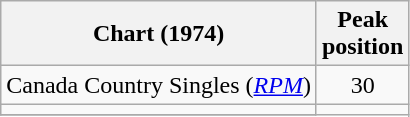<table class="wikitable sortable">
<tr>
<th align="left">Chart (1974)</th>
<th align="center">Peak<br>position</th>
</tr>
<tr>
<td align="left">Canada Country Singles (<em><a href='#'>RPM</a></em>)</td>
<td align="center">30</td>
</tr>
<tr>
<td></td>
</tr>
<tr>
</tr>
</table>
